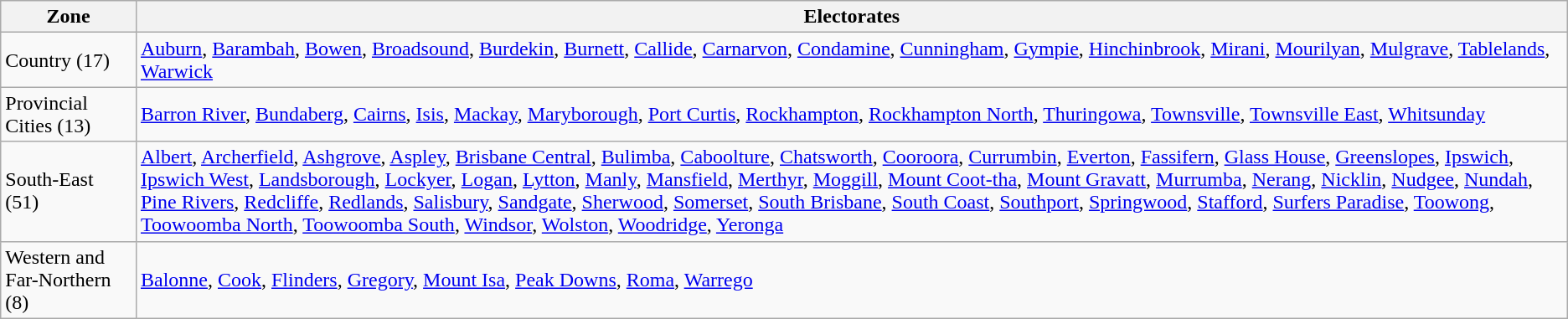<table class="wikitable">
<tr>
<th>Zone</th>
<th>Electorates</th>
</tr>
<tr>
<td>Country (17)</td>
<td><a href='#'>Auburn</a>, <a href='#'>Barambah</a>, <a href='#'>Bowen</a>, <a href='#'>Broadsound</a>, <a href='#'>Burdekin</a>, <a href='#'>Burnett</a>, <a href='#'>Callide</a>, <a href='#'>Carnarvon</a>, <a href='#'>Condamine</a>, <a href='#'>Cunningham</a>, <a href='#'>Gympie</a>, <a href='#'>Hinchinbrook</a>, <a href='#'>Mirani</a>, <a href='#'>Mourilyan</a>, <a href='#'>Mulgrave</a>, <a href='#'>Tablelands</a>, <a href='#'>Warwick</a></td>
</tr>
<tr>
<td>Provincial Cities (13)</td>
<td><a href='#'>Barron River</a>, <a href='#'>Bundaberg</a>, <a href='#'>Cairns</a>, <a href='#'>Isis</a>, <a href='#'>Mackay</a>, <a href='#'>Maryborough</a>, <a href='#'>Port Curtis</a>, <a href='#'>Rockhampton</a>, <a href='#'>Rockhampton North</a>, <a href='#'>Thuringowa</a>, <a href='#'>Townsville</a>, <a href='#'>Townsville East</a>, <a href='#'>Whitsunday</a></td>
</tr>
<tr>
<td>South-East (51)</td>
<td><a href='#'>Albert</a>, <a href='#'>Archerfield</a>, <a href='#'>Ashgrove</a>, <a href='#'>Aspley</a>, <a href='#'>Brisbane Central</a>, <a href='#'>Bulimba</a>, <a href='#'>Caboolture</a>, <a href='#'>Chatsworth</a>, <a href='#'>Cooroora</a>, <a href='#'>Currumbin</a>, <a href='#'>Everton</a>, <a href='#'>Fassifern</a>, <a href='#'>Glass House</a>, <a href='#'>Greenslopes</a>, <a href='#'>Ipswich</a>, <a href='#'>Ipswich West</a>, <a href='#'>Landsborough</a>, <a href='#'>Lockyer</a>, <a href='#'>Logan</a>, <a href='#'>Lytton</a>, <a href='#'>Manly</a>, <a href='#'>Mansfield</a>, <a href='#'>Merthyr</a>, <a href='#'>Moggill</a>, <a href='#'>Mount Coot-tha</a>, <a href='#'>Mount Gravatt</a>, <a href='#'>Murrumba</a>, <a href='#'>Nerang</a>, <a href='#'>Nicklin</a>, <a href='#'>Nudgee</a>, <a href='#'>Nundah</a>, <a href='#'>Pine Rivers</a>, <a href='#'>Redcliffe</a>, <a href='#'>Redlands</a>, <a href='#'>Salisbury</a>, <a href='#'>Sandgate</a>, <a href='#'>Sherwood</a>, <a href='#'>Somerset</a>, <a href='#'>South Brisbane</a>, <a href='#'>South Coast</a>, <a href='#'>Southport</a>, <a href='#'>Springwood</a>, <a href='#'>Stafford</a>, <a href='#'>Surfers Paradise</a>, <a href='#'>Toowong</a>, <a href='#'>Toowoomba North</a>, <a href='#'>Toowoomba South</a>, <a href='#'>Windsor</a>, <a href='#'>Wolston</a>, <a href='#'>Woodridge</a>, <a href='#'>Yeronga</a></td>
</tr>
<tr>
<td>Western and Far-Northern (8)</td>
<td><a href='#'>Balonne</a>, <a href='#'>Cook</a>, <a href='#'>Flinders</a>, <a href='#'>Gregory</a>, <a href='#'>Mount Isa</a>, <a href='#'>Peak Downs</a>, <a href='#'>Roma</a>, <a href='#'>Warrego</a></td>
</tr>
</table>
